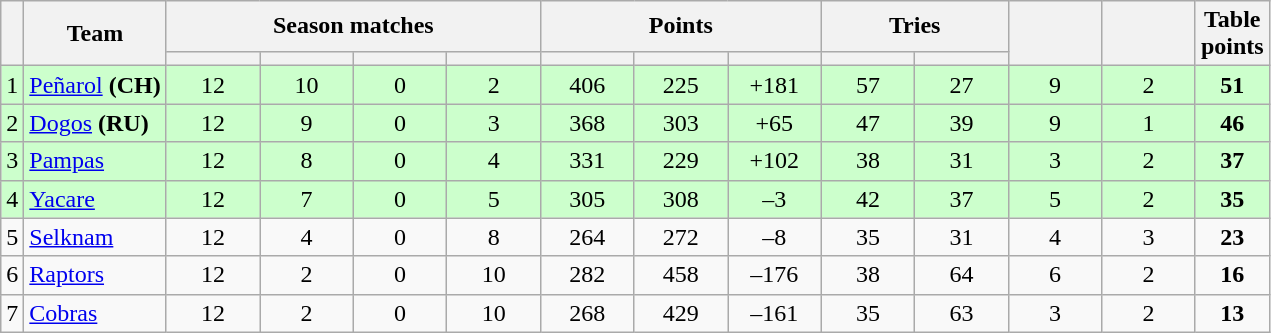<table class="wikitable" style="text-align:center">
<tr>
<th rowspan="2"></th>
<th rowspan="2">Team</th>
<th colspan="4">Season matches</th>
<th colspan="3">Points</th>
<th colspan="2">Tries</th>
<th rowspan="2" width=55></th>
<th rowspan="2" width=55></th>
<th rowspan="2">Table<br>points</th>
</tr>
<tr>
<th width=55></th>
<th width=55></th>
<th width=55></th>
<th width=55></th>
<th width=55></th>
<th width=55></th>
<th width=55></th>
<th width=55></th>
<th width=55></th>
</tr>
<tr bgcolor="#ccffcc">
<td>1</td>
<td style="text-align:left"> <a href='#'>Peñarol</a> <strong>(CH)</strong></td>
<td>12</td>
<td>10</td>
<td>0</td>
<td>2</td>
<td>406</td>
<td>225</td>
<td>+181</td>
<td>57</td>
<td>27</td>
<td>9</td>
<td>2</td>
<td><strong>51</strong></td>
</tr>
<tr bgcolor="#ccffcc">
<td>2</td>
<td style="text-align:left"> <a href='#'>Dogos</a> <strong>(RU)</strong></td>
<td>12</td>
<td>9</td>
<td>0</td>
<td>3</td>
<td>368</td>
<td>303</td>
<td>+65</td>
<td>47</td>
<td>39</td>
<td>9</td>
<td>1</td>
<td><strong>46</strong></td>
</tr>
<tr bgcolor="#ccffcc">
<td>3</td>
<td style="text-align:left"> <a href='#'>Pampas</a></td>
<td>12</td>
<td>8</td>
<td>0</td>
<td>4</td>
<td>331</td>
<td>229</td>
<td>+102</td>
<td>38</td>
<td>31</td>
<td>3</td>
<td>2</td>
<td><strong>37</strong></td>
</tr>
<tr bgcolor="#ccffcc">
<td>4</td>
<td style="text-align:left"> <a href='#'>Yacare</a></td>
<td>12</td>
<td>7</td>
<td>0</td>
<td>5</td>
<td>305</td>
<td>308</td>
<td>–3</td>
<td>42</td>
<td>37</td>
<td>5</td>
<td>2</td>
<td><strong>35</strong></td>
</tr>
<tr>
<td>5</td>
<td style="text-align:left"> <a href='#'>Selknam</a></td>
<td>12</td>
<td>4</td>
<td>0</td>
<td>8</td>
<td>264</td>
<td>272</td>
<td>–8</td>
<td>35</td>
<td>31</td>
<td>4</td>
<td>3</td>
<td><strong>23</strong></td>
</tr>
<tr>
<td>6</td>
<td style="text-align:left"> <a href='#'>Raptors</a></td>
<td>12</td>
<td>2</td>
<td>0</td>
<td>10</td>
<td>282</td>
<td>458</td>
<td>–176</td>
<td>38</td>
<td>64</td>
<td>6</td>
<td>2</td>
<td><strong>16</strong></td>
</tr>
<tr>
<td>7</td>
<td style="text-align:left"> <a href='#'>Cobras</a></td>
<td>12</td>
<td>2</td>
<td>0</td>
<td>10</td>
<td>268</td>
<td>429</td>
<td>–161</td>
<td>35</td>
<td>63</td>
<td>3</td>
<td>2</td>
<td><strong>13</strong></td>
</tr>
</table>
